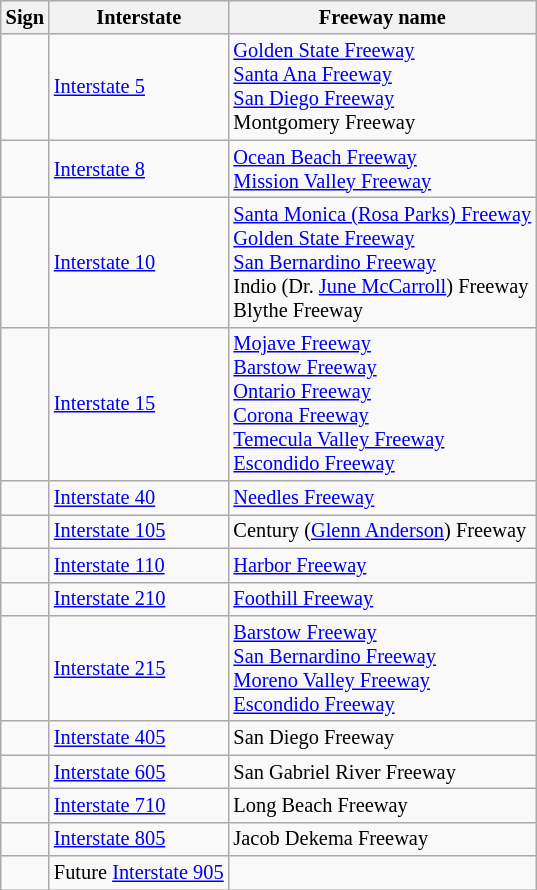<table class="wikitable" style="font-size: 85%;">
<tr>
<th>Sign</th>
<th>Interstate</th>
<th>Freeway name</th>
</tr>
<tr>
<td style="text-align:center;"></td>
<td><a href='#'>Interstate 5</a></td>
<td><a href='#'>Golden State Freeway</a><br><a href='#'>Santa Ana Freeway</a><br><a href='#'>San Diego Freeway</a><br>Montgomery Freeway</td>
</tr>
<tr>
<td style="text-align:center;"></td>
<td><a href='#'>Interstate 8</a></td>
<td><a href='#'>Ocean Beach Freeway</a><br><a href='#'>Mission Valley Freeway</a></td>
</tr>
<tr>
<td style="text-align:center;"></td>
<td><a href='#'>Interstate 10</a></td>
<td><a href='#'>Santa Monica (Rosa Parks) Freeway</a><br><a href='#'>Golden State Freeway</a><br><a href='#'>San Bernardino Freeway</a><br>Indio (Dr. <a href='#'>June McCarroll</a>) Freeway<br>Blythe Freeway</td>
</tr>
<tr>
<td style="text-align:center;"></td>
<td><a href='#'>Interstate 15</a></td>
<td><a href='#'>Mojave Freeway</a><br><a href='#'>Barstow Freeway</a><br><a href='#'>Ontario Freeway</a><br><a href='#'>Corona Freeway</a><br><a href='#'>Temecula Valley Freeway</a><br><a href='#'>Escondido Freeway</a></td>
</tr>
<tr>
<td style="text-align:center;"></td>
<td><a href='#'>Interstate 40</a></td>
<td><a href='#'>Needles Freeway</a></td>
</tr>
<tr>
<td style="text-align:center;"></td>
<td><a href='#'>Interstate 105</a></td>
<td>Century (<a href='#'>Glenn Anderson</a>) Freeway</td>
</tr>
<tr>
<td style="text-align:center;"></td>
<td><a href='#'>Interstate 110</a></td>
<td><a href='#'>Harbor Freeway</a></td>
</tr>
<tr>
<td style="text-align:center;"></td>
<td><a href='#'>Interstate 210</a></td>
<td><a href='#'>Foothill Freeway</a></td>
</tr>
<tr>
<td style="text-align:center;"></td>
<td><a href='#'>Interstate 215</a></td>
<td><a href='#'>Barstow Freeway</a><br><a href='#'>San Bernardino Freeway</a><br><a href='#'>Moreno Valley Freeway</a><br><a href='#'>Escondido Freeway</a></td>
</tr>
<tr>
<td style="text-align:center;"></td>
<td><a href='#'>Interstate 405</a></td>
<td>San Diego Freeway</td>
</tr>
<tr>
<td style="text-align:center;"></td>
<td><a href='#'>Interstate 605</a></td>
<td>San Gabriel River Freeway</td>
</tr>
<tr>
<td style="text-align:center;"></td>
<td><a href='#'>Interstate 710</a></td>
<td>Long Beach Freeway</td>
</tr>
<tr>
<td style="text-align:center;"></td>
<td><a href='#'>Interstate 805</a></td>
<td>Jacob Dekema Freeway</td>
</tr>
<tr>
<td style="text-align:center;"></td>
<td>Future <a href='#'>Interstate 905</a></td>
<td></td>
</tr>
</table>
